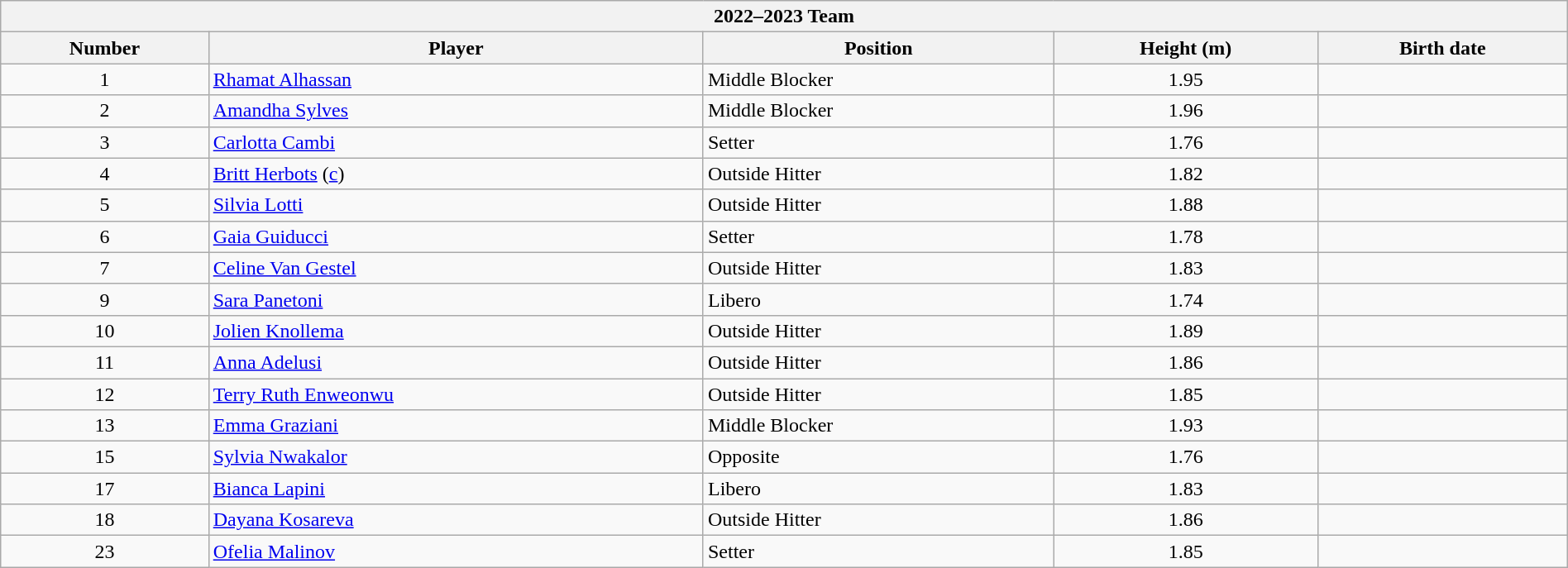<table class="wikitable collapsible collapsed" style="width:100%;">
<tr>
<th colspan=6><strong>2022–2023 Team</strong></th>
</tr>
<tr>
<th>Number</th>
<th>Player</th>
<th>Position</th>
<th>Height (m)</th>
<th>Birth date</th>
</tr>
<tr>
<td align=center>1</td>
<td> <a href='#'>Rhamat Alhassan</a></td>
<td>Middle Blocker</td>
<td align=center>1.95</td>
<td></td>
</tr>
<tr>
<td align=center>2</td>
<td> <a href='#'>Amandha Sylves</a></td>
<td>Middle Blocker</td>
<td align=center>1.96</td>
<td></td>
</tr>
<tr>
<td align=center>3</td>
<td> <a href='#'>Carlotta Cambi</a></td>
<td>Setter</td>
<td align=center>1.76</td>
<td></td>
</tr>
<tr>
<td align=center>4</td>
<td> <a href='#'>Britt Herbots</a> (<a href='#'>c</a>)</td>
<td>Outside Hitter</td>
<td align=center>1.82</td>
<td></td>
</tr>
<tr>
<td align=center>5</td>
<td> <a href='#'>Silvia Lotti</a></td>
<td>Outside Hitter</td>
<td align=center>1.88</td>
<td></td>
</tr>
<tr>
<td align=center>6</td>
<td> <a href='#'>Gaia Guiducci</a></td>
<td>Setter</td>
<td align=center>1.78</td>
<td></td>
</tr>
<tr>
<td align=center>7</td>
<td> <a href='#'>Celine Van Gestel</a></td>
<td>Outside Hitter</td>
<td align=center>1.83</td>
<td></td>
</tr>
<tr>
<td align=center>9</td>
<td> <a href='#'>Sara Panetoni</a></td>
<td>Libero</td>
<td align=center>1.74</td>
<td></td>
</tr>
<tr>
<td align=center>10</td>
<td> <a href='#'>Jolien Knollema</a></td>
<td>Outside Hitter</td>
<td align=center>1.89</td>
<td></td>
</tr>
<tr>
<td align=center>11</td>
<td> <a href='#'>Anna Adelusi</a></td>
<td>Outside Hitter</td>
<td align=center>1.86</td>
<td></td>
</tr>
<tr>
<td align=center>12</td>
<td> <a href='#'>Terry Ruth Enweonwu</a></td>
<td>Outside Hitter</td>
<td align=center>1.85</td>
<td></td>
</tr>
<tr>
<td align=center>13</td>
<td> <a href='#'>Emma Graziani</a></td>
<td>Middle Blocker</td>
<td align=center>1.93</td>
<td></td>
</tr>
<tr>
<td align=center>15</td>
<td> <a href='#'>Sylvia Nwakalor</a></td>
<td>Opposite</td>
<td align=center>1.76</td>
<td></td>
</tr>
<tr>
<td align=center>17</td>
<td> <a href='#'>Bianca Lapini</a></td>
<td>Libero</td>
<td align=center>1.83</td>
<td></td>
</tr>
<tr>
<td align=center>18</td>
<td> <a href='#'>Dayana Kosareva</a></td>
<td>Outside Hitter</td>
<td align=center>1.86</td>
<td></td>
</tr>
<tr>
<td align=center>23</td>
<td> <a href='#'>Ofelia Malinov</a></td>
<td>Setter</td>
<td align=center>1.85</td>
<td></td>
</tr>
</table>
